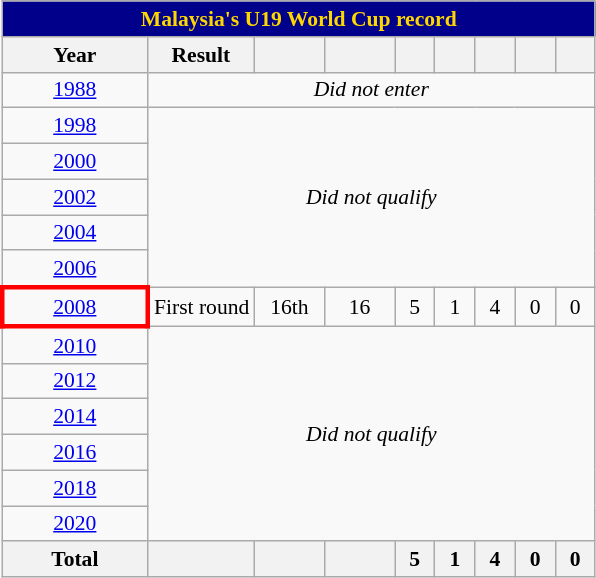<table class="wikitable" style="font-size:90%; text-align:center;">
<tr>
<th style="color:gold; background:darkblue;" colspan=9>Malaysia's U19 World Cup record</th>
</tr>
<tr>
<th width="90">Year</th>
<th>Result</th>
<th width="40"></th>
<th width="40"></th>
<th width="20"></th>
<th width="20"></th>
<th width="20"></th>
<th width="20"></th>
<th width="20"></th>
</tr>
<tr>
<td> <a href='#'>1988</a></td>
<td colspan=8><em>Did not enter</em></td>
</tr>
<tr>
<td> <a href='#'>1998</a></td>
<td colspan=8 rowspan=5><em>Did not qualify</em></td>
</tr>
<tr>
<td> <a href='#'>2000</a></td>
</tr>
<tr>
<td> <a href='#'>2002</a></td>
</tr>
<tr>
<td> <a href='#'>2004</a></td>
</tr>
<tr>
<td> <a href='#'>2006</a></td>
</tr>
<tr>
<td style="border:3px solid red"> <a href='#'>2008</a></td>
<td>First round</td>
<td>16th</td>
<td>16</td>
<td>5</td>
<td>1</td>
<td>4</td>
<td>0</td>
<td>0</td>
</tr>
<tr>
<td> <a href='#'>2010</a></td>
<td colspan=8 rowspan=6><em>Did not qualify</em></td>
</tr>
<tr>
<td> <a href='#'>2012</a></td>
</tr>
<tr>
<td> <a href='#'>2014</a></td>
</tr>
<tr>
<td> <a href='#'>2016</a></td>
</tr>
<tr>
<td> <a href='#'>2018</a></td>
</tr>
<tr>
<td> <a href='#'>2020</a></td>
</tr>
<tr>
<th>Total</th>
<th></th>
<th></th>
<th></th>
<th>5</th>
<th>1</th>
<th>4</th>
<th>0</th>
<th>0</th>
</tr>
</table>
